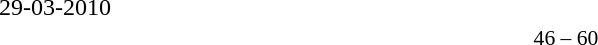<table width=100% cellspacing=1>
<tr>
<th width=25%></th>
<th width=10%></th>
<th></th>
</tr>
<tr>
<td>29-03-2010</td>
</tr>
<tr style=font-size:90%>
<td align=right></td>
<td align=center>46 – 60</td>
<td></td>
</tr>
</table>
